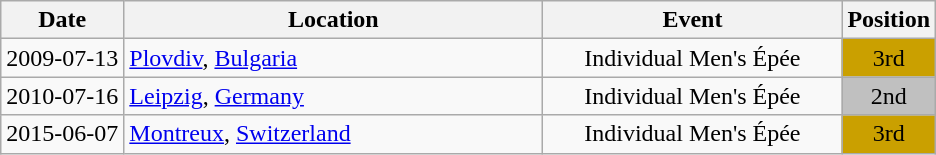<table class="wikitable" style="text-align:center;">
<tr>
<th>Date</th>
<th style="width:17em">Location</th>
<th style="width:12em">Event</th>
<th>Position</th>
</tr>
<tr>
<td>2009-07-13</td>
<td rowspan="1" align="left"> <a href='#'>Plovdiv</a>, <a href='#'>Bulgaria</a></td>
<td>Individual Men's Épée</td>
<td bgcolor="caramel">3rd</td>
</tr>
<tr>
<td>2010-07-16</td>
<td rowspan="1" align="left"> <a href='#'>Leipzig</a>, <a href='#'>Germany</a></td>
<td>Individual Men's Épée</td>
<td bgcolor="silver">2nd</td>
</tr>
<tr>
<td>2015-06-07</td>
<td rowspan="1" align="left"> <a href='#'>Montreux</a>, <a href='#'>Switzerland</a></td>
<td>Individual Men's Épée</td>
<td bgcolor="caramel">3rd</td>
</tr>
</table>
